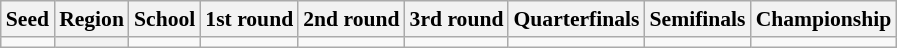<table class="sortable wikitable" style="white-space:nowrap; font-size:90%;">
<tr>
<th>Seed</th>
<th>Region</th>
<th>School</th>
<th>1st round</th>
<th>2nd round</th>
<th>3rd round</th>
<th>Quarterfinals</th>
<th>Semifinals</th>
<th>Championship</th>
</tr>
<tr>
<td></td>
<th></th>
<td></td>
<td></td>
<td></td>
<td></td>
<td></td>
<td></td>
</tr>
</table>
